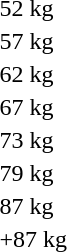<table>
<tr>
<td>52 kg</td>
<td></td>
<td></td>
<td></td>
</tr>
<tr>
<td>57 kg</td>
<td></td>
<td></td>
<td></td>
</tr>
<tr>
<td>62 kg</td>
<td></td>
<td></td>
<td></td>
</tr>
<tr>
<td>67 kg</td>
<td></td>
<td></td>
<td></td>
</tr>
<tr>
<td>73 kg</td>
<td></td>
<td></td>
<td></td>
</tr>
<tr>
<td>79 kg</td>
<td></td>
<td></td>
<td></td>
</tr>
<tr>
<td>87 kg</td>
<td></td>
<td></td>
<td></td>
</tr>
<tr>
<td>+87 kg</td>
<td></td>
<td></td>
<td></td>
</tr>
</table>
